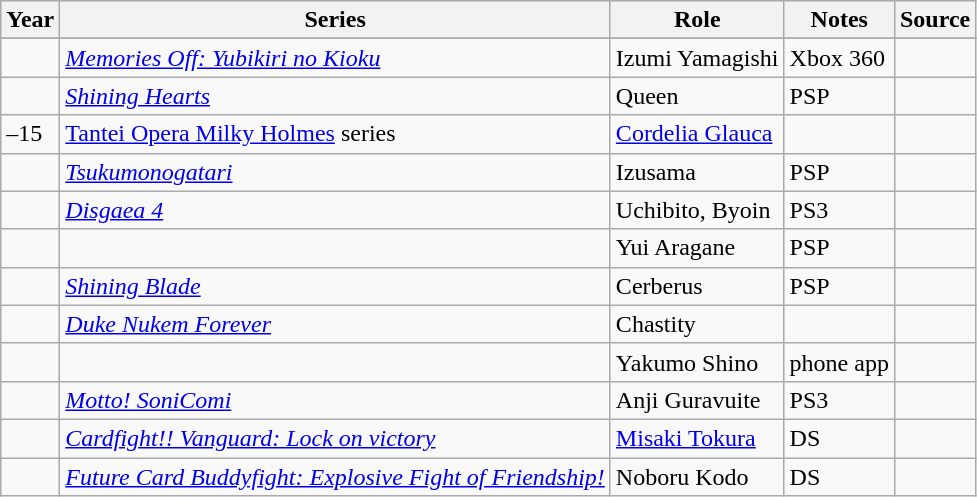<table class="wikitable sortable plainrowheaders">
<tr>
<th>Year</th>
<th>Series</th>
<th>Role</th>
<th class="unsortable">Notes</th>
<th class="unsortable">Source</th>
</tr>
<tr>
</tr>
<tr>
<td></td>
<td><em><a href='#'>Memories Off: Yubikiri no Kioku</a></em></td>
<td>Izumi Yamagishi</td>
<td>Xbox 360</td>
<td></td>
</tr>
<tr>
<td></td>
<td><em><a href='#'>Shining Hearts</a></em></td>
<td>Queen</td>
<td>PSP</td>
<td></td>
</tr>
<tr>
<td>–15</td>
<td><a href='#'>Tantei Opera Milky Holmes</a> series</td>
<td><a href='#'>Cordelia Glauca</a></td>
<td></td>
<td></td>
</tr>
<tr>
<td></td>
<td><em><a href='#'>Tsukumonogatari</a></em></td>
<td>Izusama</td>
<td>PSP</td>
<td></td>
</tr>
<tr>
<td></td>
<td><em><a href='#'>Disgaea 4</a></em></td>
<td>Uchibito, Byoin</td>
<td>PS3</td>
<td></td>
</tr>
<tr>
<td></td>
<td><em></em></td>
<td>Yui Aragane</td>
<td>PSP</td>
<td></td>
</tr>
<tr>
<td></td>
<td><em><a href='#'>Shining Blade</a></em></td>
<td>Cerberus</td>
<td>PSP</td>
<td></td>
</tr>
<tr>
<td></td>
<td><em><a href='#'>Duke Nukem Forever</a></em></td>
<td>Chastity</td>
<td></td>
<td></td>
</tr>
<tr>
<td></td>
<td><em></em></td>
<td>Yakumo Shino</td>
<td>phone app</td>
<td></td>
</tr>
<tr>
<td></td>
<td><em><a href='#'>Motto! SoniComi</a></em></td>
<td>Anji Guravuite</td>
<td>PS3</td>
<td></td>
</tr>
<tr>
<td></td>
<td><em><a href='#'>Cardfight!! Vanguard: Lock on victory</a></em></td>
<td><a href='#'>Misaki Tokura</a></td>
<td>DS</td>
<td></td>
</tr>
<tr>
<td></td>
<td><em><a href='#'>Future Card Buddyfight: Explosive Fight of Friendship!</a></em></td>
<td>Noboru Kodo</td>
<td>DS</td>
<td></td>
</tr>
</table>
